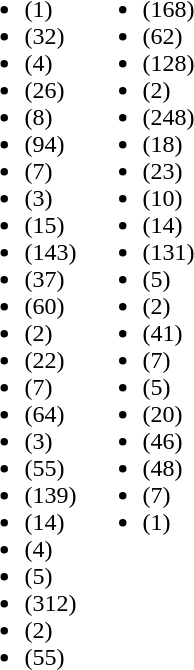<table>
<tr>
<td valign=top><br><ul><li> (1)</li><li> (32)</li><li> (4)</li><li> (26)</li><li> (8)</li><li> (94)</li><li> (7)</li><li> (3)</li><li> (15)</li><li> (143)</li><li> (37)</li><li> (60)</li><li> (2)</li><li> (22)</li><li> (7)</li><li> (64)</li><li> (3)</li><li> (55)</li><li> (139)</li><li> (14)</li><li> (4)</li><li> (5)</li><li> (312)</li><li> (2)</li><li> (55)</li></ul></td>
<td valign=top><br><ul><li> (168)</li><li> (62)</li><li> (128)</li><li> (2)</li><li> (248)</li><li> (18)</li><li> (23)</li><li> (10)</li><li> (14)</li><li> (131)</li><li> (5)</li><li> (2)</li><li> (41)</li><li> (7)</li><li> (5)</li><li> (20)</li><li> (46)</li><li> (48)</li><li> (7)</li><li> (1)</li></ul></td>
</tr>
</table>
